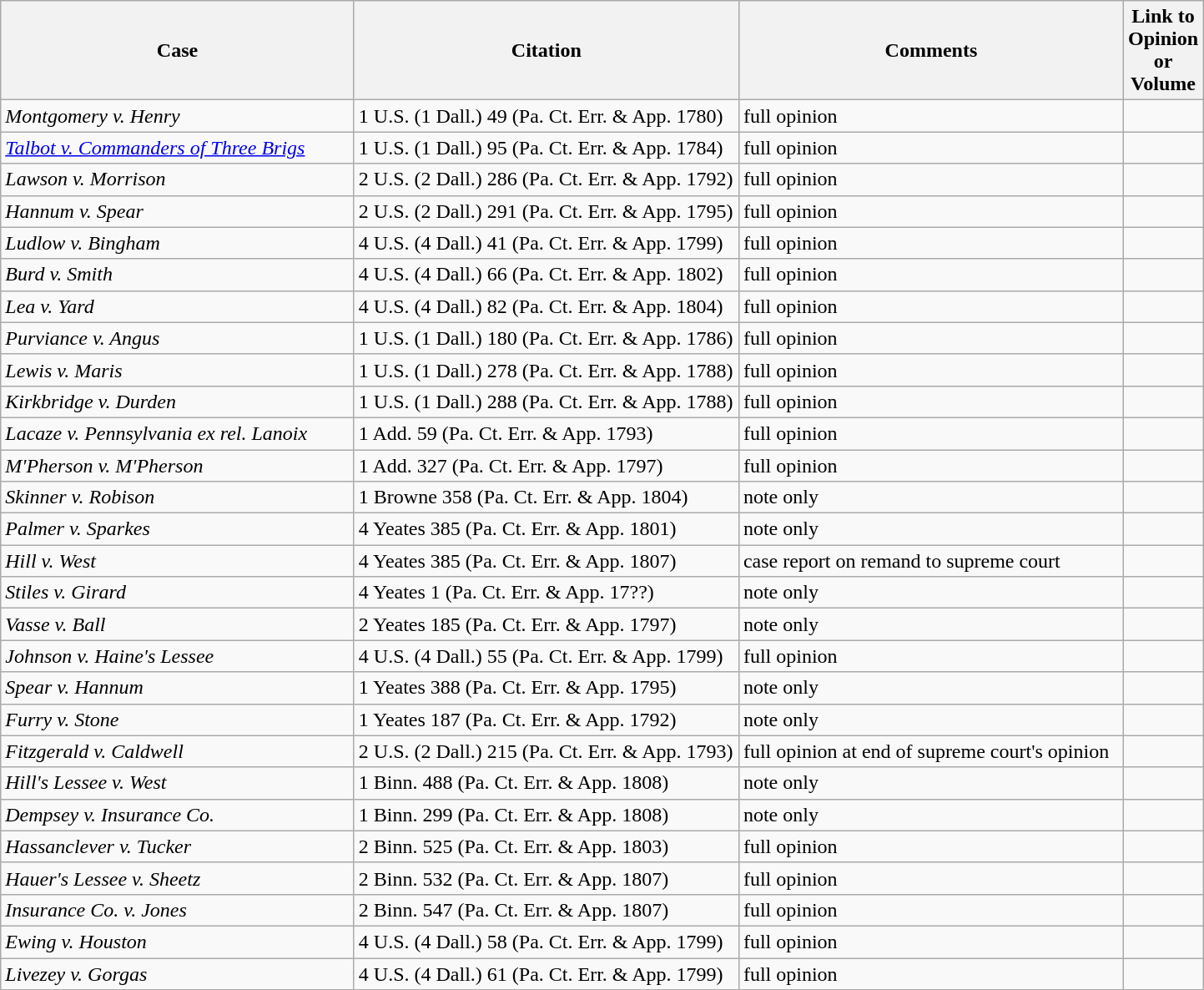<table class="wikitable sortable">
<tr>
<th scope="col" style="width: 275px;">Case</th>
<th scope="col" style="width: 300px;">Citation</th>
<th scope="col" style="width: 300px;">Comments</th>
<th scope="col" style="width: 20px;">Link to Opinion or Volume</th>
</tr>
<tr>
<td><em>Montgomery v. Henry</em></td>
<td>1 U.S. (1 Dall.) 49 (Pa. Ct. Err. & App. 1780)</td>
<td>full opinion</td>
<td></td>
</tr>
<tr>
<td><em><a href='#'>Talbot v. Commanders of Three Brigs</a></em></td>
<td>1 U.S. (1 Dall.) 95 (Pa. Ct. Err. & App. 1784)</td>
<td>full opinion</td>
<td></td>
</tr>
<tr>
<td><em>Lawson v. Morrison</em></td>
<td>2 U.S. (2 Dall.) 286 (Pa. Ct. Err. & App. 1792)</td>
<td>full opinion</td>
<td></td>
</tr>
<tr>
<td><em>Hannum v. Spear</em></td>
<td>2 U.S. (2 Dall.) 291 (Pa. Ct. Err. & App. 1795)</td>
<td>full opinion</td>
<td></td>
</tr>
<tr>
<td><em>Ludlow v. Bingham</em></td>
<td>4 U.S. (4 Dall.) 41 (Pa. Ct. Err. & App. 1799)</td>
<td>full opinion</td>
<td></td>
</tr>
<tr>
<td><em>Burd v. Smith</em></td>
<td>4 U.S. (4 Dall.) 66 (Pa. Ct. Err. & App. 1802)</td>
<td>full opinion</td>
<td></td>
</tr>
<tr>
<td><em>Lea v. Yard</em></td>
<td>4 U.S. (4 Dall.) 82 (Pa. Ct. Err. & App. 1804)</td>
<td>full opinion</td>
<td></td>
</tr>
<tr>
<td><em>Purviance v. Angus</em></td>
<td>1 U.S. (1 Dall.) 180 (Pa. Ct. Err. & App. 1786)</td>
<td>full opinion</td>
<td></td>
</tr>
<tr>
<td><em>Lewis v. Maris</em></td>
<td>1 U.S. (1 Dall.) 278 (Pa. Ct. Err. & App. 1788)</td>
<td>full opinion</td>
<td></td>
</tr>
<tr>
<td><em>Kirkbridge v. Durden</em></td>
<td>1 U.S. (1 Dall.) 288 (Pa. Ct. Err. & App. 1788)</td>
<td>full opinion</td>
<td></td>
</tr>
<tr>
<td><em>Lacaze v. Pennsylvania ex rel. Lanoix</em></td>
<td>1 Add. 59 (Pa. Ct. Err. & App. 1793)</td>
<td>full opinion</td>
<td></td>
</tr>
<tr>
<td><em>M'Pherson v. M'Pherson</em></td>
<td>1 Add. 327 (Pa. Ct. Err. & App. 1797)</td>
<td>full opinion</td>
<td></td>
</tr>
<tr>
<td><em>Skinner v. Robison</em></td>
<td>1 Browne 358 (Pa. Ct. Err. & App. 1804)</td>
<td>note only</td>
<td></td>
</tr>
<tr>
<td><em>Palmer v. Sparkes</em></td>
<td>4 Yeates 385 (Pa. Ct. Err. & App. 1801)</td>
<td>note only</td>
<td></td>
</tr>
<tr>
<td><em>Hill v. West</em></td>
<td>4 Yeates 385 (Pa. Ct. Err. & App. 1807)</td>
<td>case report on remand to supreme court</td>
<td></td>
</tr>
<tr>
<td><em>Stiles v. Girard</em></td>
<td>4 Yeates 1 (Pa. Ct. Err. & App. 17??)</td>
<td>note only</td>
<td></td>
</tr>
<tr>
<td><em>Vasse v. Ball</em></td>
<td>2 Yeates 185 (Pa. Ct. Err. & App. 1797)</td>
<td>note only</td>
<td></td>
</tr>
<tr>
<td><em>Johnson v. Haine's Lessee</em></td>
<td>4 U.S. (4 Dall.) 55 (Pa. Ct. Err. & App. 1799)</td>
<td>full opinion</td>
<td></td>
</tr>
<tr>
<td><em>Spear v. Hannum</em></td>
<td>1 Yeates 388 (Pa. Ct. Err. & App. 1795)</td>
<td>note only</td>
<td></td>
</tr>
<tr>
<td><em>Furry v. Stone</em></td>
<td>1 Yeates 187 (Pa. Ct. Err. & App. 1792)</td>
<td>note only</td>
<td></td>
</tr>
<tr>
<td><em>Fitzgerald v. Caldwell</em></td>
<td>2 U.S. (2 Dall.) 215 (Pa. Ct. Err. & App. 1793)</td>
<td>full opinion at end of supreme court's opinion</td>
<td></td>
</tr>
<tr>
<td><em>Hill's Lessee v. West</em></td>
<td>1 Binn. 488 (Pa. Ct. Err. & App. 1808)</td>
<td>note only</td>
<td></td>
</tr>
<tr>
<td><em>Dempsey v. Insurance Co.</em></td>
<td>1 Binn. 299 (Pa. Ct. Err. & App. 1808)</td>
<td>note only</td>
<td></td>
</tr>
<tr>
<td><em>Hassanclever v. Tucker</em></td>
<td>2 Binn. 525 (Pa. Ct. Err. & App. 1803)</td>
<td>full opinion</td>
<td></td>
</tr>
<tr>
<td><em>Hauer's Lessee v. Sheetz</em></td>
<td>2 Binn. 532 (Pa. Ct. Err. & App. 1807)</td>
<td>full opinion</td>
<td></td>
</tr>
<tr>
<td><em>Insurance Co. v. Jones</em></td>
<td>2 Binn. 547 (Pa. Ct. Err. & App. 1807)</td>
<td>full opinion</td>
<td></td>
</tr>
<tr>
<td><em>Ewing v. Houston</em></td>
<td>4 U.S. (4 Dall.) 58 (Pa. Ct. Err. & App. 1799)</td>
<td>full opinion</td>
<td></td>
</tr>
<tr>
<td><em>Livezey v. Gorgas</em></td>
<td>4 U.S. (4 Dall.) 61 (Pa. Ct. Err. & App. 1799)</td>
<td>full opinion</td>
<td></td>
</tr>
<tr>
</tr>
</table>
